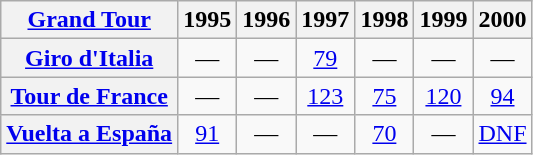<table class="wikitable plainrowheaders">
<tr>
<th scope="col"><a href='#'>Grand Tour</a></th>
<th scope="col">1995</th>
<th scope="col">1996</th>
<th scope="col">1997</th>
<th scope="col">1998</th>
<th scope="col">1999</th>
<th scope="col">2000</th>
</tr>
<tr style="text-align:center;">
<th scope="row"> <a href='#'>Giro d'Italia</a></th>
<td>—</td>
<td>—</td>
<td style="text-align:center;"><a href='#'>79</a></td>
<td>—</td>
<td>—</td>
<td>—</td>
</tr>
<tr style="text-align:center;">
<th scope="row"> <a href='#'>Tour de France</a></th>
<td>—</td>
<td>—</td>
<td style="text-align:center;"><a href='#'>123</a></td>
<td style="text-align:center;"><a href='#'>75</a></td>
<td style="text-align:center;"><a href='#'>120</a></td>
<td style="text-align:center;"><a href='#'>94</a></td>
</tr>
<tr style="text-align:center;">
<th scope="row"> <a href='#'>Vuelta a España</a></th>
<td style="text-align:center;"><a href='#'>91</a></td>
<td>—</td>
<td>—</td>
<td style="text-align:center;"><a href='#'>70</a></td>
<td>—</td>
<td style="text-align:center;"><a href='#'>DNF</a></td>
</tr>
</table>
